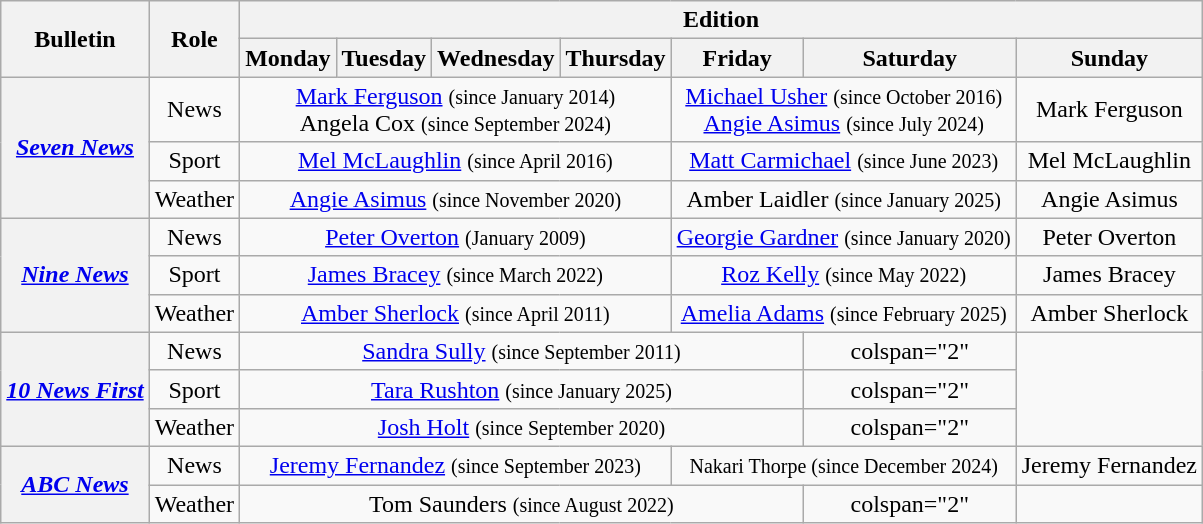<table class="wikitable plainrowheaders"  style="text-align:center;">
<tr>
<th scope="col" rowspan="2">Bulletin</th>
<th scope="col" rowspan="2">Role</th>
<th scope="col" colspan="7">Edition</th>
</tr>
<tr>
<th scope="col">Monday</th>
<th scope="col">Tuesday</th>
<th scope="col">Wednesday</th>
<th scope="col">Thursday</th>
<th scope="col">Friday</th>
<th scope="col">Saturday</th>
<th scope="col">Sunday</th>
</tr>
<tr>
<th scope="row" rowspan="3"><em><a href='#'>Seven News</a></em></th>
<td>News</td>
<td colspan="4"><a href='#'>Mark Ferguson</a> <small>(since January 2014)</small><br> Angela Cox <small>(since September 2024)</small></td>
<td colspan="2"><a href='#'>Michael Usher</a> <small>(since October 2016)</small><br><a href='#'>Angie Asimus</a> <small>(since July 2024)</small></td>
<td>Mark Ferguson</td>
</tr>
<tr>
<td>Sport</td>
<td colspan="4"><a href='#'>Mel McLaughlin</a> <small>(since April 2016)</small></td>
<td colspan="2"><a href='#'>Matt Carmichael</a> <small>(since June 2023)</small></td>
<td>Mel McLaughlin</td>
</tr>
<tr>
<td>Weather</td>
<td colspan="4"><a href='#'>Angie Asimus</a> <small>(since November 2020)</small></td>
<td colspan="2">Amber Laidler <small>(since January 2025)</small></td>
<td>Angie Asimus</td>
</tr>
<tr>
<th scope="row" rowspan="3"><em><a href='#'>Nine News</a></em></th>
<td>News</td>
<td colspan="4"><a href='#'>Peter Overton</a> <small>(January 2009)</small></td>
<td colspan="2"><a href='#'>Georgie Gardner</a> <small>(since January 2020)</small></td>
<td>Peter Overton</td>
</tr>
<tr>
<td>Sport</td>
<td colspan="4"><a href='#'>James Bracey</a> <small>(since March 2022)</small></td>
<td colspan="2"><a href='#'>Roz Kelly</a> <small>(since May 2022)</small></td>
<td>James Bracey</td>
</tr>
<tr>
<td>Weather</td>
<td colspan="4"><a href='#'>Amber Sherlock</a> <small>(since April 2011) </small></td>
<td colspan="2"><a href='#'>Amelia Adams</a> <small>(since February 2025)</small></td>
<td>Amber Sherlock</td>
</tr>
<tr>
<th scope="row" rowspan="3"><em><a href='#'>10 News First</a></em></th>
<td>News</td>
<td colspan="5"><a href='#'>Sandra Sully</a> <small>(since September 2011)</small></td>
<td>colspan="2" </td>
</tr>
<tr>
<td>Sport</td>
<td colspan="5"><a href='#'>Tara Rushton</a> <small>(since January 2025)</small></td>
<td>colspan="2" </td>
</tr>
<tr>
<td>Weather</td>
<td colspan="5"><a href='#'>Josh Holt</a> <small>(since September 2020)</small></td>
<td>colspan="2" </td>
</tr>
<tr>
<th scope="row" rowspan="3"><em><a href='#'>ABC News</a></em></th>
<td>News</td>
<td colspan="4"><a href='#'>Jeremy Fernandez</a> <small>(since September 2023)</small></td>
<td colspan="2"><small>Nakari Thorpe (since December 2024)</small></td>
<td>Jeremy Fernandez</td>
</tr>
<tr>
<td>Weather</td>
<td colspan="5">Tom Saunders <small>(since August 2022)</small></td>
<td>colspan="2" </td>
</tr>
</table>
